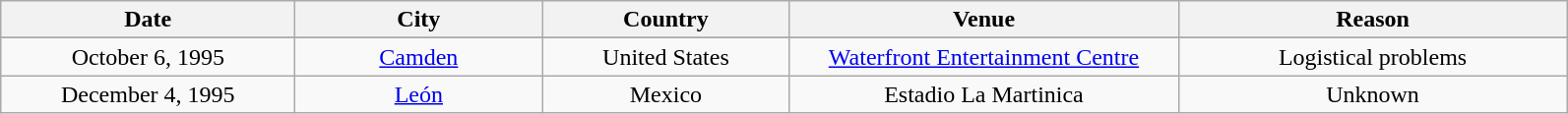<table class="wikitable plainrowheaders" style="text-align:center;">
<tr>
<th scope="col" style="width:12em;">Date</th>
<th scope="col" style="width:10em;">City</th>
<th scope="col" style="width:10em;">Country</th>
<th scope="col" style="width:16em;">Venue</th>
<th scope="col" style="width:16em;">Reason</th>
</tr>
<tr>
</tr>
<tr>
<td>October 6, 1995</td>
<td><a href='#'>Camden</a></td>
<td>United States</td>
<td><a href='#'>Waterfront Entertainment Centre</a></td>
<td>Logistical problems</td>
</tr>
<tr>
<td>December 4, 1995</td>
<td><a href='#'>León</a></td>
<td>Mexico</td>
<td>Estadio La Martinica</td>
<td>Unknown</td>
</tr>
</table>
